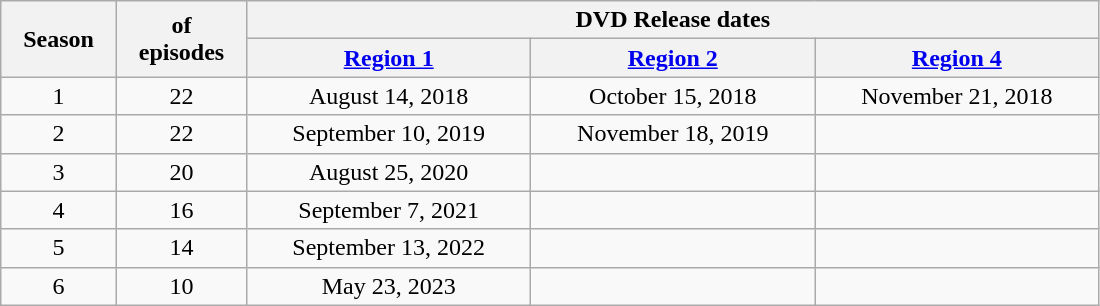<table class="wikitable plainrowheaders" style="text-align:center; width:58%;">
<tr>
<th scope="col" rowspan="2" style="width:5%;">Season</th>
<th scope="col" rowspan="2" style="width:5%;"> of<br>episodes</th>
<th scope="col" colspan="3" style="width:48%;">DVD Release dates</th>
</tr>
<tr>
<th scope="col" style="width:16%;"><a href='#'>Region 1</a></th>
<th scope="col" style="width:16%;"><a href='#'>Region 2</a></th>
<th scope="col" style="width:16%;"><a href='#'>Region 4</a></th>
</tr>
<tr>
<td scope="row">1</td>
<td>22</td>
<td>August 14, 2018</td>
<td>October 15, 2018</td>
<td>November 21, 2018</td>
</tr>
<tr>
<td scope="row">2</td>
<td>22</td>
<td>September 10, 2019</td>
<td>November 18, 2019</td>
<td></td>
</tr>
<tr>
<td scope="row">3</td>
<td>20</td>
<td>August 25, 2020</td>
<td></td>
<td></td>
</tr>
<tr>
<td scope="row">4</td>
<td>16</td>
<td>September 7, 2021</td>
<td></td>
<td></td>
</tr>
<tr>
<td scope="row">5</td>
<td>14</td>
<td>September 13, 2022</td>
<td></td>
<td></td>
</tr>
<tr>
<td scope="row">6</td>
<td>10</td>
<td>May 23, 2023</td>
<td></td>
<td></td>
</tr>
</table>
